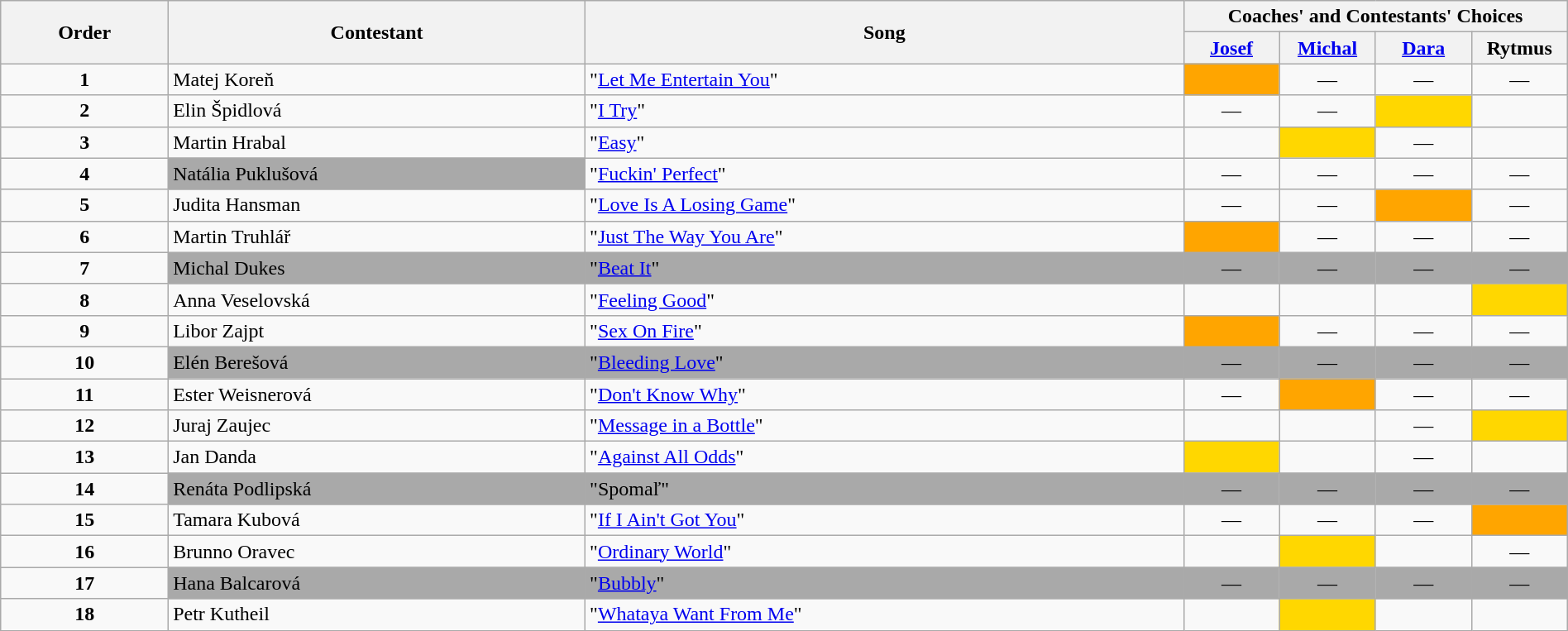<table class="wikitable" style="width:100%;">
<tr>
<th rowspan=2>Order</th>
<th rowspan=2>Contestant</th>
<th rowspan=2>Song</th>
<th colspan=4>Coaches' and Contestants' Choices</th>
</tr>
<tr>
<th width="70"><a href='#'>Josef</a></th>
<th width="70"><a href='#'>Michal</a></th>
<th width="70"><a href='#'>Dara</a></th>
<th width="70">Rytmus</th>
</tr>
<tr>
<td align="center"><strong>1</strong></td>
<td>Matej Koreň</td>
<td>"<a href='#'>Let Me Entertain You</a>"</td>
<td style="background:orange;text-align:center;"></td>
<td align="center">—</td>
<td align="center">—</td>
<td align="center">—</td>
</tr>
<tr>
<td align="center"><strong>2</strong></td>
<td>Elin Špidlová</td>
<td>"<a href='#'>I Try</a>"</td>
<td align="center">—</td>
<td align="center">—</td>
<td style="background:gold;text-align:center;"></td>
<td style="text-align:center;"></td>
</tr>
<tr>
<td align="center"><strong>3</strong></td>
<td>Martin Hrabal </td>
<td>"<a href='#'>Easy</a>"</td>
<td style="text-align:center;"></td>
<td style="background:gold;text-align:center;"></td>
<td align="center">—</td>
<td style="text-align:center;"></td>
</tr>
<tr>
<td align="center"><strong>4</strong></td>
<td style="background:darkgrey;text-align:left;">Natália Puklušová</td>
<td>"<a href='#'>Fuckin' Perfect</a>"</td>
<td align="center">—</td>
<td align="center">—</td>
<td align="center">—</td>
<td align="center">—</td>
</tr>
<tr>
<td align="center"><strong>5</strong></td>
<td>Judita Hansman</td>
<td>"<a href='#'>Love Is A Losing Game</a>"</td>
<td align="center">—</td>
<td align="center">—</td>
<td style="background:orange;text-align:center;"></td>
<td align="center">—</td>
</tr>
<tr>
<td align="center"><strong>6</strong></td>
<td>Martin Truhlář</td>
<td>"<a href='#'>Just The Way You Are</a>"</td>
<td style="background:orange;text-align:center;"></td>
<td align="center">—</td>
<td align="center">—</td>
<td align="center">—</td>
</tr>
<tr>
<td align="center"><strong>7</strong></td>
<td style="background:darkgrey;text-align:left;">Michal Dukes</td>
<td style="background:darkgrey;text-align:left;">"<a href='#'>Beat It</a>"</td>
<td style="background:darkgrey;text-align:center;">—</td>
<td style="background:darkgrey;text-align:center;">—</td>
<td style="background:darkgrey;text-align:center;">—</td>
<td style="background:darkgrey;text-align:center;">—</td>
</tr>
<tr>
<td align="center"><strong>8</strong></td>
<td>Anna Veselovská</td>
<td>"<a href='#'>Feeling Good</a>"</td>
<td style="text-align:center;"></td>
<td style="text-align:center;"></td>
<td style="text-align:center;"></td>
<td style="background:gold;text-align:center;"></td>
</tr>
<tr>
<td align="center"><strong>9</strong></td>
<td>Libor Zajpt</td>
<td>"<a href='#'>Sex On Fire</a>"</td>
<td style="background:orange;text-align:center;"></td>
<td align="center">—</td>
<td align="center">—</td>
<td align="center">—</td>
</tr>
<tr>
<td align="center"><strong>10</strong></td>
<td style="background:darkgrey;text-align:left;">Elén Berešová</td>
<td style="background:darkgrey;text-align:left;">"<a href='#'>Bleeding Love</a>"</td>
<td style="background:darkgrey;text-align:center;">—</td>
<td style="background:darkgrey;text-align:center;">—</td>
<td style="background:darkgrey;text-align:center;">—</td>
<td style="background:darkgrey;text-align:center;">—</td>
</tr>
<tr>
<td align="center"><strong>11</strong></td>
<td>Ester Weisnerová</td>
<td>"<a href='#'>Don't Know Why</a>"</td>
<td align="center">—</td>
<td style="background:orange;text-align:center;"></td>
<td align="center">—</td>
<td align="center">—</td>
</tr>
<tr>
<td align="center"><strong>12</strong></td>
<td>Juraj Zaujec</td>
<td>"<a href='#'>Message in a Bottle</a>"</td>
<td style="text-align:center;"></td>
<td style="text-align:center;"></td>
<td align="center">—</td>
<td style="background:gold;text-align:center;"></td>
</tr>
<tr>
<td align="center"><strong>13</strong></td>
<td>Jan Danda</td>
<td>"<a href='#'>Against All Odds</a>"</td>
<td style="background:gold;text-align:center;"></td>
<td style="text-align:center;"></td>
<td align="center">—</td>
<td style="text-align:center;"></td>
</tr>
<tr>
<td align="center"><strong>14</strong></td>
<td style="background:darkgrey;text-align:left;">Renáta Podlipská</td>
<td style="background:darkgrey;text-align:left;">"Spomaľ"</td>
<td style="background:darkgrey;text-align:center;">—</td>
<td style="background:darkgrey;text-align:center;">—</td>
<td style="background:darkgrey;text-align:center;">—</td>
<td style="background:darkgrey;text-align:center;">—</td>
</tr>
<tr>
<td align="center"><strong>15</strong></td>
<td>Tamara Kubová </td>
<td>"<a href='#'>If I Ain't Got You</a>"</td>
<td align="center">—</td>
<td align="center">—</td>
<td align="center">—</td>
<td style="background:orange;text-align:center;"></td>
</tr>
<tr>
<td align="center"><strong>16</strong></td>
<td>Brunno Oravec</td>
<td>"<a href='#'>Ordinary World</a>"</td>
<td style="text-align:center;"></td>
<td style="background:gold;text-align:center;"></td>
<td style="text-align:center;"></td>
<td align="center">—</td>
</tr>
<tr>
<td align="center"><strong>17</strong></td>
<td style="background:darkgrey;text-align:left;">Hana Balcarová</td>
<td style="background:darkgrey;text-align:left;">"<a href='#'>Bubbly</a>"</td>
<td style="background:darkgrey;text-align:center;">—</td>
<td style="background:darkgrey;text-align:center;">—</td>
<td style="background:darkgrey;text-align:center;">—</td>
<td style="background:darkgrey;text-align:center;">—</td>
</tr>
<tr>
<td align="center"><strong>18</strong></td>
<td>Petr Kutheil</td>
<td>"<a href='#'>Whataya Want From Me</a>"</td>
<td style="text-align:center;"></td>
<td style="background:gold;text-align:center;"></td>
<td style="text-align:center;"></td>
<td style="text-align:center;"></td>
</tr>
</table>
